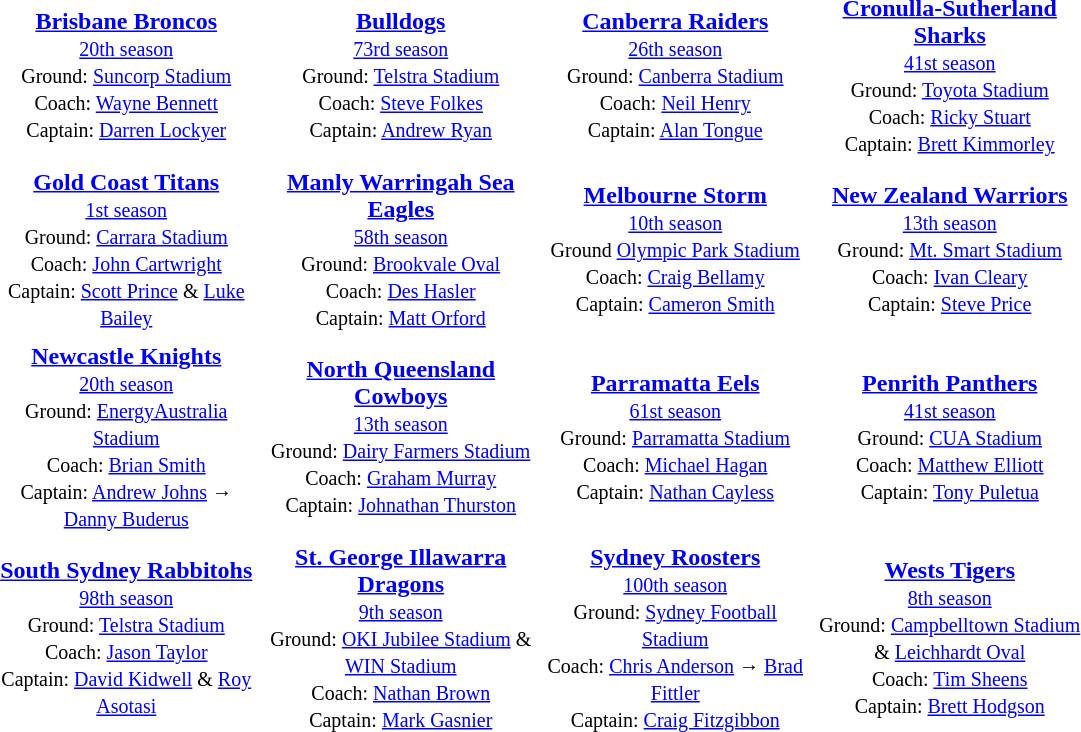<table class="toccolours" style="margin:1em auto; text-valign:center;" cellpadding="3" cellspacing="2">
<tr>
<th width=175></th>
<th width=175></th>
<th width=175></th>
<th width=175></th>
</tr>
<tr>
<td style="text-align:center;"><strong><a href='#'>Brisbane Broncos</a></strong><br> <small><a href='#'>20th season</a><br>Ground: <a href='#'>Suncorp Stadium</a><br>Coach: <a href='#'>Wayne Bennett</a><br>Captain: <a href='#'>Darren Lockyer</a></small></td>
<td style="text-align:center;"><strong><a href='#'>Bulldogs</a></strong><br> <small><a href='#'>73rd season</a><br>Ground: <a href='#'>Telstra Stadium</a><br>Coach: <a href='#'>Steve Folkes</a><br>Captain: <a href='#'>Andrew Ryan</a></small></td>
<td style="text-align:center;"><strong><a href='#'>Canberra Raiders</a></strong><br> <small><a href='#'>26th season</a><br>Ground: <a href='#'>Canberra Stadium</a><br>Coach: <a href='#'>Neil Henry</a><br>Captain: <a href='#'>Alan Tongue</a></small></td>
<td style="text-align:center;"><strong><a href='#'>Cronulla-Sutherland Sharks</a></strong><br> <small><a href='#'>41st season</a><br>Ground: <a href='#'>Toyota Stadium</a><br>Coach: <a href='#'>Ricky Stuart</a><br>Captain: <a href='#'>Brett Kimmorley</a></small></td>
</tr>
<tr>
<td style="text-align:center;"><strong><a href='#'>Gold Coast Titans</a></strong><br> <small><a href='#'>1st season</a><br>Ground: <a href='#'>Carrara Stadium</a><br>Coach: <a href='#'>John Cartwright</a><br>Captain: <a href='#'>Scott Prince</a> & <a href='#'>Luke Bailey</a></small></td>
<td style="text-align:center;"><strong><a href='#'>Manly Warringah Sea Eagles</a></strong><br> <small><a href='#'>58th season</a><br>Ground: <a href='#'>Brookvale Oval</a><br>Coach: <a href='#'>Des Hasler</a><br>Captain: <a href='#'>Matt Orford</a></small></td>
<td style="text-align:center;"><strong><a href='#'>Melbourne Storm</a></strong><br> <small><a href='#'>10th season</a><br>Ground <a href='#'>Olympic Park Stadium</a><br>Coach: <a href='#'>Craig Bellamy</a><br>Captain: <a href='#'>Cameron Smith</a></small></td>
<td style="text-align:center;"><strong><a href='#'>New Zealand Warriors</a></strong><br> <small><a href='#'>13th season</a><br>Ground: <a href='#'>Mt. Smart Stadium</a><br>Coach: <a href='#'>Ivan Cleary</a><br>Captain: <a href='#'>Steve Price</a></small></td>
</tr>
<tr>
<td style="text-align:center;"><strong><a href='#'>Newcastle Knights</a></strong><br> <small><a href='#'>20th season</a><br>Ground: <a href='#'>EnergyAustralia Stadium</a><br>Coach: <a href='#'>Brian Smith</a><br>Captain: <a href='#'>Andrew Johns</a> → <a href='#'>Danny Buderus</a></small></td>
<td style="text-align:center;"><strong><a href='#'>North Queensland Cowboys</a></strong><br> <small><a href='#'>13th season</a><br>Ground: <a href='#'>Dairy Farmers Stadium</a><br>Coach: <a href='#'>Graham Murray</a><br>Captain: <a href='#'>Johnathan Thurston</a></small></td>
<td style="text-align:center;"><strong><a href='#'>Parramatta Eels</a></strong><br> <small><a href='#'>61st season</a><br>Ground: <a href='#'>Parramatta Stadium</a><br>Coach: <a href='#'>Michael Hagan</a><br>Captain: <a href='#'>Nathan Cayless</a></small></td>
<td style="text-align:center;"><strong><a href='#'>Penrith Panthers</a></strong><br> <small><a href='#'>41st season</a><br>Ground: <a href='#'>CUA Stadium</a><br>Coach: <a href='#'>Matthew Elliott</a><br>Captain: <a href='#'>Tony Puletua</a></small></td>
</tr>
<tr>
<td style="text-align:center;"><strong><a href='#'>South Sydney Rabbitohs</a></strong><br> <small><a href='#'>98th season</a><br>Ground: <a href='#'>Telstra Stadium</a><br>Coach: <a href='#'>Jason Taylor</a><br>Captain: <a href='#'>David Kidwell</a> & <a href='#'>Roy Asotasi</a></small></td>
<td style="text-align:center;"><strong><a href='#'>St. George Illawarra Dragons</a></strong><br> <small><a href='#'>9th season</a><br>Ground: <a href='#'>OKI Jubilee Stadium</a> & <a href='#'>WIN Stadium</a><br>Coach: <a href='#'>Nathan Brown</a><br>Captain: <a href='#'>Mark Gasnier</a></small></td>
<td style="text-align:center;"><strong><a href='#'>Sydney Roosters</a></strong><br> <small><a href='#'>100th season</a><br>Ground: <a href='#'>Sydney Football Stadium</a><br>Coach: <a href='#'>Chris Anderson</a> → <a href='#'>Brad Fittler</a><br>Captain: <a href='#'>Craig Fitzgibbon</a></small></td>
<td style="text-align:center;"><strong><a href='#'>Wests Tigers</a></strong><br> <small><a href='#'>8th season</a><br>Ground: <a href='#'>Campbelltown Stadium</a> & <a href='#'>Leichhardt Oval</a><br>Coach: <a href='#'>Tim Sheens</a><br>Captain: <a href='#'>Brett Hodgson</a></small></td>
</tr>
</table>
